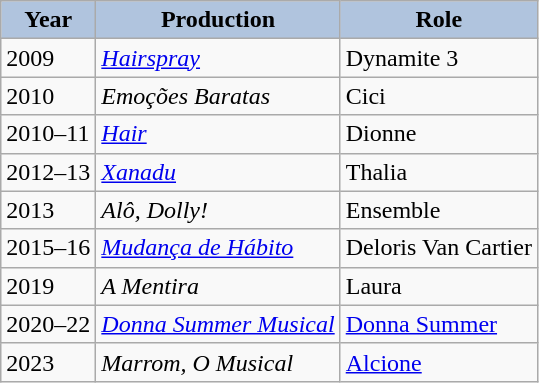<table class="wikitable">
<tr>
<th style="background:#B0C4DE;">Year</th>
<th style="background:#B0C4DE;">Production</th>
<th style="background:#B0C4DE;">Role</th>
</tr>
<tr>
<td>2009</td>
<td><em><a href='#'>Hairspray</a></em></td>
<td>Dynamite 3</td>
</tr>
<tr>
<td>2010</td>
<td><em>Emoções Baratas</em></td>
<td>Cici</td>
</tr>
<tr>
<td>2010–11</td>
<td><em><a href='#'>Hair</a></em></td>
<td>Dionne</td>
</tr>
<tr>
<td>2012–13</td>
<td><em><a href='#'>Xanadu</a></em></td>
<td>Thalia</td>
</tr>
<tr>
<td>2013</td>
<td><em>Alô, Dolly!</em></td>
<td>Ensemble</td>
</tr>
<tr>
<td>2015–16</td>
<td><em><a href='#'>Mudança de Hábito</a></em></td>
<td>Deloris Van Cartier</td>
</tr>
<tr>
<td>2019</td>
<td><em>A Mentira</em></td>
<td>Laura</td>
</tr>
<tr>
<td>2020–22</td>
<td><em><a href='#'>Donna Summer Musical</a></em></td>
<td><a href='#'>Donna Summer</a></td>
</tr>
<tr>
<td>2023</td>
<td><em>Marrom, O Musical</em></td>
<td><a href='#'>Alcione</a></td>
</tr>
</table>
